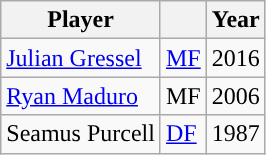<table class="wikitable">
<tr>
<th width=px>Player</th>
<th width=px></th>
<th width=px>Year</th>
</tr>
<tr>
<td><a href='#'>Julian Gressel</a></td>
<td><a href='#'>MF</a></td>
<td>2016</td>
</tr>
<tr>
<td><a href='#'>Ryan Maduro</a></td>
<td>MF</td>
<td>2006</td>
</tr>
<tr>
<td>Seamus Purcell</td>
<td><a href='#'>DF</a></td>
<td>1987</td>
</tr>
</table>
